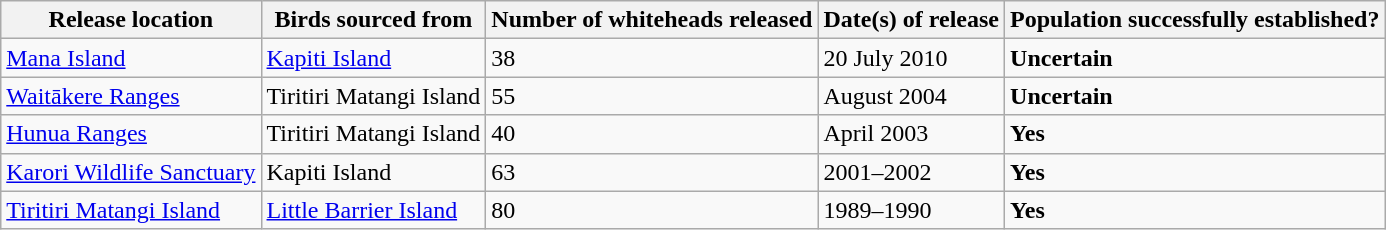<table class="wikitable">
<tr>
<th>Release location</th>
<th>Birds sourced from</th>
<th>Number of whiteheads released</th>
<th>Date(s) of release</th>
<th>Population successfully established?</th>
</tr>
<tr>
<td><a href='#'>Mana Island</a></td>
<td><a href='#'>Kapiti Island</a></td>
<td>38</td>
<td>20 July 2010</td>
<td><strong>Uncertain</strong></td>
</tr>
<tr>
<td><a href='#'>Waitākere Ranges</a></td>
<td>Tiritiri Matangi Island</td>
<td>55</td>
<td>August 2004</td>
<td><strong>Uncertain</strong></td>
</tr>
<tr>
<td><a href='#'>Hunua Ranges</a></td>
<td>Tiritiri Matangi Island</td>
<td>40</td>
<td>April 2003</td>
<td><strong>Yes</strong></td>
</tr>
<tr>
<td><a href='#'>Karori Wildlife Sanctuary</a></td>
<td>Kapiti Island</td>
<td>63</td>
<td>2001–2002</td>
<td><strong>Yes</strong></td>
</tr>
<tr>
<td><a href='#'>Tiritiri Matangi Island</a></td>
<td><a href='#'>Little Barrier Island</a></td>
<td>80</td>
<td>1989–1990</td>
<td><strong>Yes</strong></td>
</tr>
</table>
